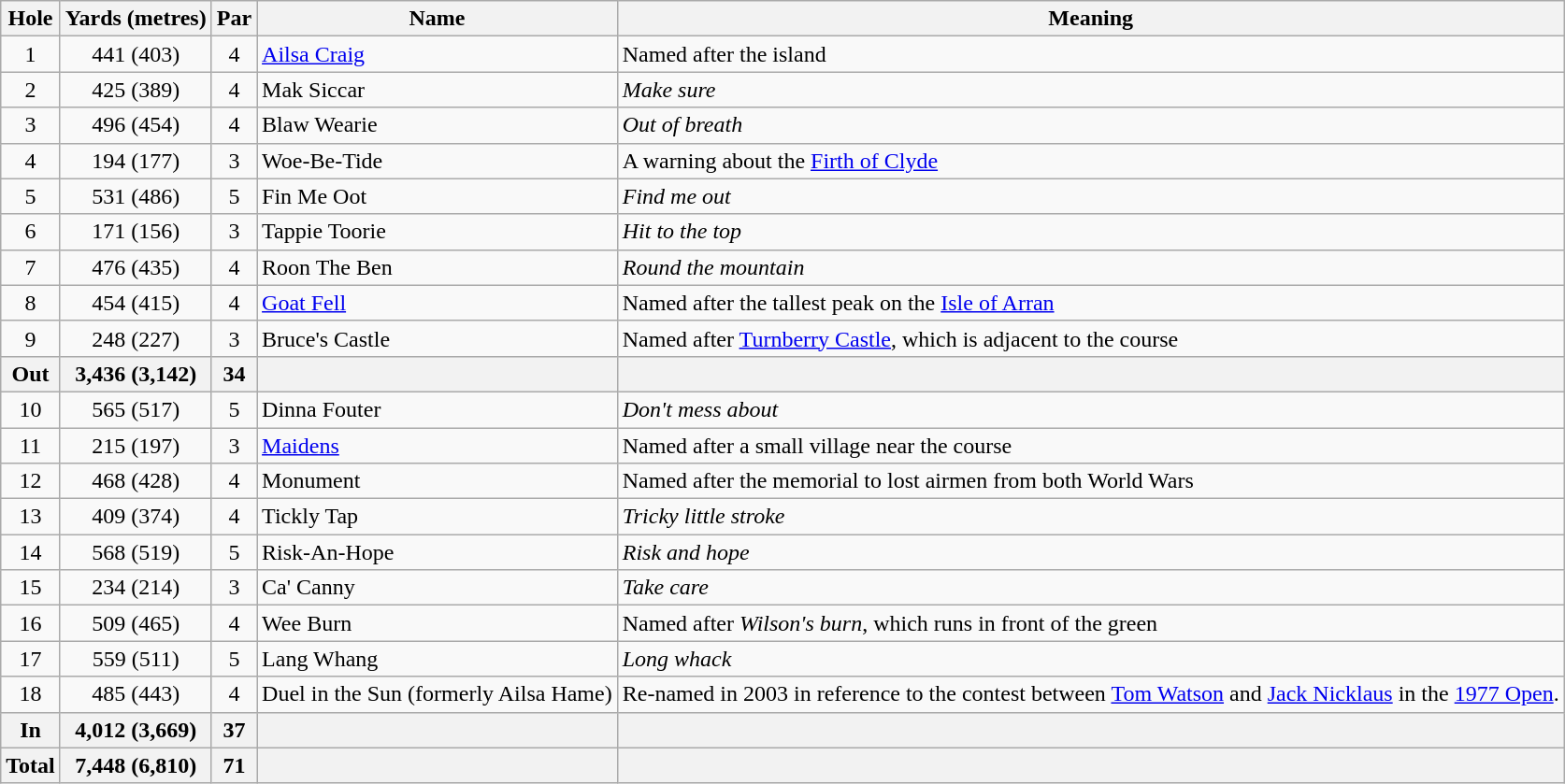<table class=wikitable>
<tr>
<th>Hole</th>
<th>Yards (metres)</th>
<th>Par</th>
<th>Name</th>
<th>Meaning</th>
</tr>
<tr>
<td align=center>1</td>
<td align=center>441 (403)</td>
<td align=center>4</td>
<td><a href='#'>Ailsa Craig</a></td>
<td>Named after the island</td>
</tr>
<tr>
<td align=center>2</td>
<td align=center>425 (389)</td>
<td align=center>4</td>
<td>Mak Siccar</td>
<td><em>Make sure</em></td>
</tr>
<tr>
<td align=center>3</td>
<td align=center>496 (454)</td>
<td align=center>4</td>
<td>Blaw Wearie</td>
<td><em>Out of breath</em></td>
</tr>
<tr>
<td align=center>4</td>
<td align=center>194 (177)</td>
<td align=center>3</td>
<td>Woe-Be-Tide</td>
<td>A warning about the <a href='#'>Firth of Clyde</a></td>
</tr>
<tr>
<td align=center>5</td>
<td align=center>531 (486)</td>
<td align=center>5</td>
<td>Fin Me Oot</td>
<td><em>Find me out</em></td>
</tr>
<tr>
<td align=center>6</td>
<td align=center>171 (156)</td>
<td align=center>3</td>
<td>Tappie Toorie</td>
<td><em>Hit to the top</em></td>
</tr>
<tr>
<td align=center>7</td>
<td align=center>476 (435)</td>
<td align=center>4</td>
<td>Roon The Ben</td>
<td><em>Round the mountain</em></td>
</tr>
<tr>
<td align=center>8</td>
<td align=center>454 (415)</td>
<td align=center>4</td>
<td><a href='#'>Goat Fell</a></td>
<td>Named after the tallest peak on the <a href='#'>Isle of Arran</a></td>
</tr>
<tr>
<td align=center>9</td>
<td align=center>248 (227)</td>
<td align=center>3</td>
<td>Bruce's Castle</td>
<td>Named after <a href='#'>Turnberry Castle</a>, which is adjacent to the course</td>
</tr>
<tr>
<th align=center>Out</th>
<th align=center>3,436 (3,142)</th>
<th align=center>34</th>
<th></th>
<th></th>
</tr>
<tr>
<td align=center>10</td>
<td align=center>565 (517)</td>
<td align=center>5</td>
<td>Dinna Fouter</td>
<td><em>Don't mess about</em></td>
</tr>
<tr>
<td align=center>11</td>
<td align=center>215 (197)</td>
<td align=center>3</td>
<td><a href='#'>Maidens</a></td>
<td>Named after a small village near the course</td>
</tr>
<tr>
<td align=center>12</td>
<td align=center>468 (428)</td>
<td align=center>4</td>
<td>Monument</td>
<td>Named after the memorial to lost airmen from both World Wars</td>
</tr>
<tr>
<td align=center>13</td>
<td align=center>409 (374)</td>
<td align=center>4</td>
<td>Tickly Tap</td>
<td><em>Tricky little stroke</em></td>
</tr>
<tr>
<td align=center>14</td>
<td align=center>568 (519)</td>
<td align=center>5</td>
<td>Risk-An-Hope</td>
<td><em>Risk and hope</em></td>
</tr>
<tr>
<td align=center>15</td>
<td align=center>234 (214)</td>
<td align=center>3</td>
<td>Ca' Canny</td>
<td><em>Take care</em></td>
</tr>
<tr>
<td align=center>16</td>
<td align=center>509 (465)</td>
<td align=center>4</td>
<td>Wee Burn</td>
<td>Named after <em>Wilson's burn</em>, which runs in front of the green</td>
</tr>
<tr>
<td align=center>17</td>
<td align=center>559 (511)</td>
<td align=center>5</td>
<td>Lang Whang</td>
<td><em>Long whack</em></td>
</tr>
<tr>
<td align=center>18</td>
<td align="center">485 (443)</td>
<td align=center>4</td>
<td>Duel in the Sun (formerly Ailsa Hame)</td>
<td>Re-named in 2003 in reference to the contest between <a href='#'>Tom Watson</a> and <a href='#'>Jack Nicklaus</a> in the <a href='#'>1977 Open</a>.</td>
</tr>
<tr>
<th align=center>In</th>
<th align=center>4,012 (3,669)</th>
<th align=center>37</th>
<th></th>
<th></th>
</tr>
<tr>
<th align=center>Total</th>
<th align=center>7,448 (6,810)</th>
<th align=center>71</th>
<th></th>
<th></th>
</tr>
</table>
